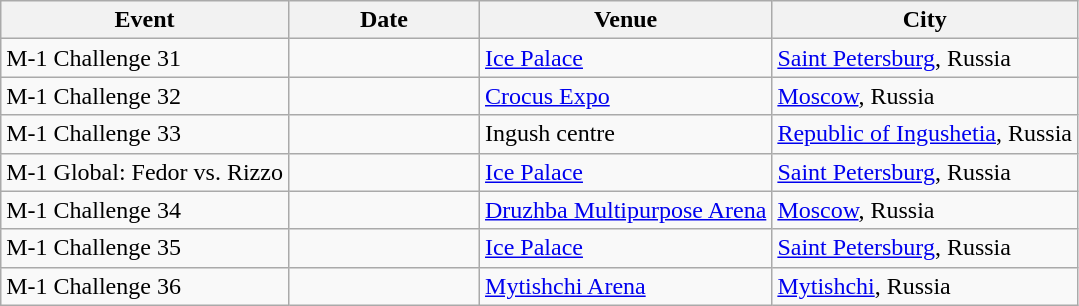<table class="wikitable">
<tr>
<th>Event</th>
<th width="120pt">Date</th>
<th>Venue</th>
<th>City</th>
</tr>
<tr>
<td>M-1 Challenge 31</td>
<td></td>
<td><a href='#'>Ice Palace</a></td>
<td><a href='#'>Saint Petersburg</a>, Russia</td>
</tr>
<tr>
<td>M-1 Challenge 32</td>
<td></td>
<td><a href='#'>Crocus Expo</a></td>
<td><a href='#'>Moscow</a>, Russia</td>
</tr>
<tr>
<td>M-1 Challenge 33</td>
<td></td>
<td>Ingush centre</td>
<td><a href='#'>Republic of Ingushetia</a>, Russia</td>
</tr>
<tr>
<td>M-1 Global: Fedor vs. Rizzo</td>
<td></td>
<td><a href='#'>Ice Palace</a></td>
<td><a href='#'>Saint Petersburg</a>, Russia</td>
</tr>
<tr>
<td>M-1 Challenge 34</td>
<td></td>
<td><a href='#'>Druzhba Multipurpose Arena</a></td>
<td><a href='#'>Moscow</a>, Russia</td>
</tr>
<tr>
<td>M-1 Challenge 35</td>
<td></td>
<td><a href='#'>Ice Palace</a></td>
<td><a href='#'>Saint Petersburg</a>, Russia</td>
</tr>
<tr>
<td>M-1 Challenge 36</td>
<td></td>
<td><a href='#'>Mytishchi Arena</a></td>
<td><a href='#'>Mytishchi</a>, Russia</td>
</tr>
</table>
